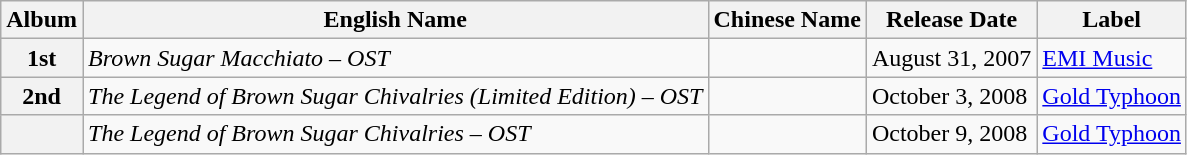<table class="wikitable">
<tr>
<th>Album</th>
<th>English Name</th>
<th>Chinese Name</th>
<th>Release Date</th>
<th>Label</th>
</tr>
<tr>
<th>1st</th>
<td><em>Brown Sugar Macchiato – OST</em></td>
<td></td>
<td>August 31, 2007</td>
<td><a href='#'>EMI Music</a></td>
</tr>
<tr>
<th>2nd</th>
<td><em>The Legend of Brown Sugar Chivalries (Limited Edition) – OST</em></td>
<td></td>
<td>October 3, 2008</td>
<td><a href='#'>Gold Typhoon</a></td>
</tr>
<tr>
<th></th>
<td><em>The Legend of Brown Sugar Chivalries – OST</em></td>
<td></td>
<td>October 9, 2008</td>
<td><a href='#'>Gold Typhoon</a></td>
</tr>
</table>
